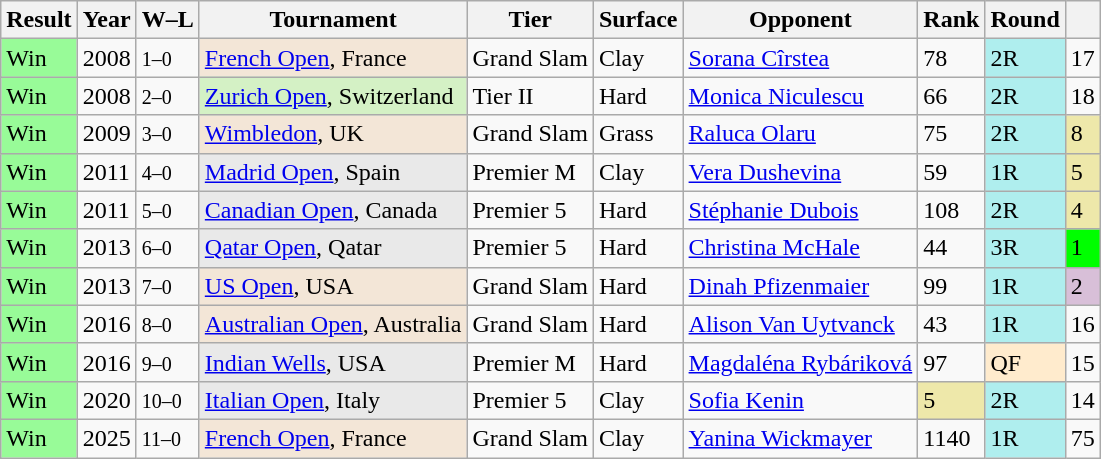<table class="sortable wikitable">
<tr>
<th>Result</th>
<th>Year</th>
<th class="unsortable">W–L</th>
<th>Tournament</th>
<th>Tier</th>
<th>Surface</th>
<th>Opponent</th>
<th>Rank</th>
<th>Round</th>
<th></th>
</tr>
<tr>
<td bgcolor="98FB98">Win</td>
<td>2008</td>
<td><small>1–0</small></td>
<td bgcolor="f3e6d7"><a href='#'>French Open</a>, France</td>
<td>Grand Slam</td>
<td>Clay</td>
<td> <a href='#'>Sorana Cîrstea</a></td>
<td>78</td>
<td bgcolor="afeeee">2R</td>
<td>17</td>
</tr>
<tr>
<td bgcolor="98FB98">Win</td>
<td>2008</td>
<td><small>2–0</small></td>
<td bgcolor="#d4f1c5"><a href='#'>Zurich Open</a>, Switzerland</td>
<td>Tier II</td>
<td>Hard</td>
<td> <a href='#'>Monica Niculescu</a></td>
<td>66</td>
<td bgcolor="afeeee">2R</td>
<td>18</td>
</tr>
<tr>
<td bgcolor="98FB98">Win</td>
<td>2009</td>
<td><small>3–0</small></td>
<td bgcolor="f3e6d7"><a href='#'>Wimbledon</a>, UK</td>
<td>Grand Slam</td>
<td>Grass</td>
<td> <a href='#'>Raluca Olaru</a></td>
<td>75</td>
<td bgcolor="afeeee">2R</td>
<td bgcolor=eee8AA>8</td>
</tr>
<tr>
<td bgcolor="98FB98">Win</td>
<td>2011</td>
<td><small>4–0</small></td>
<td bgcolor="#e9e9e9"><a href='#'>Madrid Open</a>, Spain</td>
<td>Premier M</td>
<td>Clay</td>
<td> <a href='#'>Vera Dushevina</a></td>
<td>59</td>
<td bgcolor="afeeee">1R</td>
<td bgcolor=eee8AA>5</td>
</tr>
<tr>
<td bgcolor="98FB98">Win</td>
<td>2011</td>
<td><small>5–0</small></td>
<td bgcolor="#e9e9e9"><a href='#'>Canadian Open</a>, Canada</td>
<td>Premier 5</td>
<td>Hard</td>
<td> <a href='#'>Stéphanie Dubois</a></td>
<td>108</td>
<td bgcolor="afeeee">2R</td>
<td bgcolor=eee8AA>4</td>
</tr>
<tr>
<td bgcolor="98FB98">Win</td>
<td>2013</td>
<td><small>6–0</small></td>
<td bgcolor="#e9e9e9"><a href='#'>Qatar Open</a>, Qatar</td>
<td>Premier 5</td>
<td>Hard</td>
<td> <a href='#'>Christina McHale</a></td>
<td>44</td>
<td bgcolor="afeeee">3R</td>
<td bgcolor=lime>1</td>
</tr>
<tr>
<td bgcolor="98FB98">Win</td>
<td>2013</td>
<td><small>7–0</small></td>
<td bgcolor="f3e6d7"><a href='#'>US Open</a>, USA</td>
<td>Grand Slam</td>
<td>Hard</td>
<td> <a href='#'>Dinah Pfizenmaier</a></td>
<td>99</td>
<td bgcolor="afeeee">1R</td>
<td bgcolor=thistle>2</td>
</tr>
<tr>
<td bgcolor="98FB98">Win</td>
<td>2016</td>
<td><small>8–0</small></td>
<td bgcolor="f3e6d7"><a href='#'>Australian Open</a>, Australia</td>
<td>Grand Slam</td>
<td>Hard</td>
<td> <a href='#'>Alison Van Uytvanck</a></td>
<td>43</td>
<td bgcolor="afeeee">1R</td>
<td>16</td>
</tr>
<tr>
<td bgcolor="98FB98">Win</td>
<td>2016</td>
<td><small>9–0</small></td>
<td bgcolor="#e9e9e9"><a href='#'>Indian Wells</a>, USA</td>
<td>Premier M</td>
<td>Hard</td>
<td> <a href='#'>Magdaléna Rybáriková</a></td>
<td>97</td>
<td bgcolor="ffebcd">QF</td>
<td>15</td>
</tr>
<tr>
<td bgcolor="98FB98">Win</td>
<td>2020</td>
<td><small>10–0</small></td>
<td bgcolor="#e9e9e9"><a href='#'>Italian Open</a>, Italy</td>
<td>Premier 5</td>
<td>Clay</td>
<td> <a href='#'>Sofia Kenin</a></td>
<td bgcolor=eee8AA>5</td>
<td bgcolor="afeeee">2R</td>
<td>14</td>
</tr>
<tr>
<td bgcolor="98FB98">Win</td>
<td>2025</td>
<td><small>11–0</small></td>
<td bgcolor="f3e6d7"><a href='#'>French Open</a>, France</td>
<td>Grand Slam</td>
<td>Clay</td>
<td> <a href='#'>Yanina Wickmayer</a></td>
<td>1140</td>
<td bgcolor="afeeee">1R</td>
<td>75</td>
</tr>
</table>
